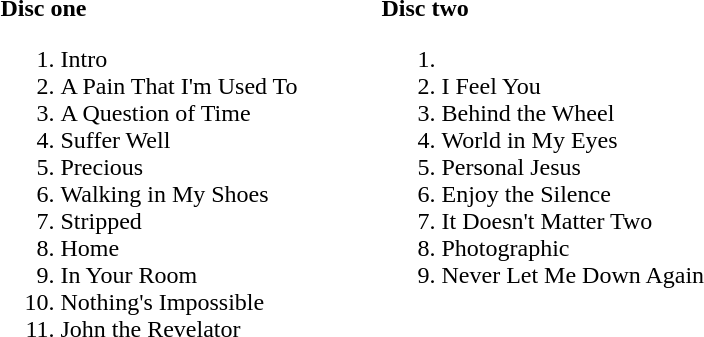<table ->
<tr>
<td width=250 valign=top><br><strong>Disc one</strong><ol><li>Intro</li><li>A Pain That I'm Used To</li><li>A Question of Time</li><li>Suffer Well</li><li>Precious</li><li>Walking in My Shoes</li><li>Stripped</li><li>Home</li><li>In Your Room</li><li>Nothing's Impossible</li><li>John the Revelator</li></ol></td>
<td width=250 valign=top><br><strong>Disc two</strong><ol><li><li>I Feel You</li><li>Behind the Wheel</li><li>World in My Eyes</li><li>Personal Jesus</li><li>Enjoy the Silence</li><li>It Doesn't Matter Two</li><li>Photographic</li><li>Never Let Me Down Again</li></ol></td>
</tr>
</table>
